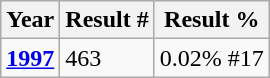<table class="wikitable">
<tr>
<th>Year</th>
<th>Result #</th>
<th>Result %</th>
</tr>
<tr>
<td><strong><a href='#'>1997</a></strong></td>
<td>463</td>
<td>0.02% #17</td>
</tr>
</table>
